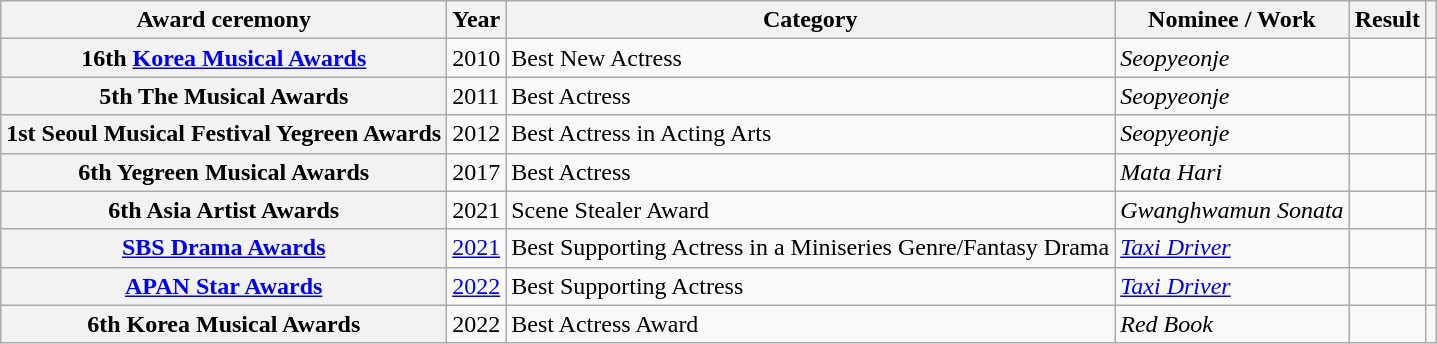<table class="wikitable plainrowheaders sortable">
<tr>
<th scope="col">Award ceremony</th>
<th scope="col">Year</th>
<th scope="col">Category</th>
<th scope="col">Nominee / Work</th>
<th scope="col">Result</th>
<th scope="col" class="unsortable"></th>
</tr>
<tr>
<th scope="row">16th <a href='#'>Korea Musical Awards</a></th>
<td>2010</td>
<td>Best New Actress</td>
<td><em>Seopyeonje</em></td>
<td></td>
<td></td>
</tr>
<tr>
<th scope="row">5th The Musical Awards</th>
<td>2011</td>
<td>Best Actress</td>
<td><em>Seopyeonje</em></td>
<td></td>
<td></td>
</tr>
<tr>
<th scope="row">1st Seoul Musical Festival Yegreen Awards</th>
<td>2012</td>
<td>Best Actress in Acting Arts</td>
<td><em>Seopyeonje</em></td>
<td></td>
<td></td>
</tr>
<tr>
<th scope="row">6th Yegreen Musical Awards</th>
<td>2017</td>
<td>Best Actress</td>
<td><em>Mata Hari</em></td>
<td></td>
<td></td>
</tr>
<tr>
<th scope="row">6th Asia Artist Awards</th>
<td>2021</td>
<td>Scene Stealer Award</td>
<td><em>Gwanghwamun Sonata</em></td>
<td></td>
<td></td>
</tr>
<tr>
<th scope="row"><a href='#'>SBS Drama Awards</a></th>
<td><a href='#'>2021</a></td>
<td>Best Supporting Actress in a Miniseries Genre/Fantasy Drama</td>
<td><em><a href='#'>Taxi Driver</a></em></td>
<td></td>
<td></td>
</tr>
<tr>
<th scope="row"><a href='#'>APAN Star Awards</a></th>
<td><a href='#'>2022</a></td>
<td>Best Supporting Actress</td>
<td><em><a href='#'>Taxi Driver</a></em></td>
<td></td>
<td></td>
</tr>
<tr>
<th scope="row">6th Korea Musical Awards</th>
<td>2022</td>
<td>Best Actress Award</td>
<td><em>Red Book</em></td>
<td></td>
<td></td>
</tr>
</table>
